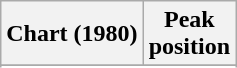<table class="wikitable sortable plainrowheaders" style="text-align:center">
<tr>
<th scope="col">Chart (1980)</th>
<th scope="col">Peak<br>position</th>
</tr>
<tr>
</tr>
<tr>
</tr>
</table>
